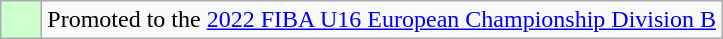<table class="wikitable">
<tr>
<td width=20px bgcolor="#ccffcc"></td>
<td>Promoted to the <a href='#'>2022 FIBA U16 European Championship Division B</a></td>
</tr>
</table>
